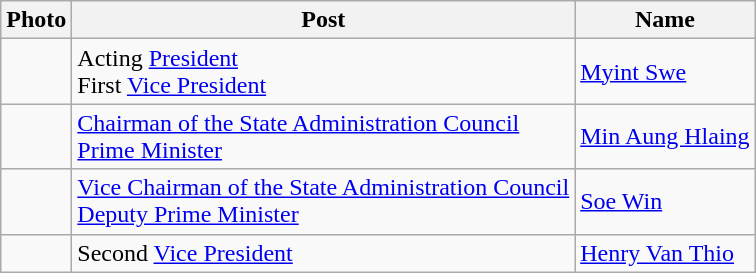<table class=wikitable>
<tr>
<th>Photo</th>
<th>Post</th>
<th>Name</th>
</tr>
<tr>
<td></td>
<td>Acting <a href='#'>President</a><br>First <a href='#'>Vice President</a></td>
<td><a href='#'>Myint Swe</a></td>
</tr>
<tr>
<td></td>
<td><a href='#'>Chairman of the State Administration Council</a><br><a href='#'>Prime Minister</a></td>
<td><a href='#'>Min Aung Hlaing</a></td>
</tr>
<tr>
<td></td>
<td><a href='#'>Vice Chairman of the State Administration Council</a><br><a href='#'>Deputy Prime Minister</a></td>
<td><a href='#'>Soe Win</a></td>
</tr>
<tr>
<td></td>
<td>Second <a href='#'>Vice President</a></td>
<td><a href='#'>Henry Van Thio</a></td>
</tr>
</table>
